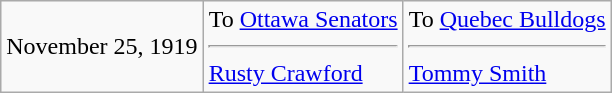<table class="wikitable">
<tr>
<td>November 25, 1919</td>
<td valign="top">To <a href='#'>Ottawa Senators</a><hr><a href='#'>Rusty Crawford</a></td>
<td valign="top">To <a href='#'>Quebec Bulldogs</a><hr><a href='#'>Tommy Smith</a></td>
</tr>
</table>
